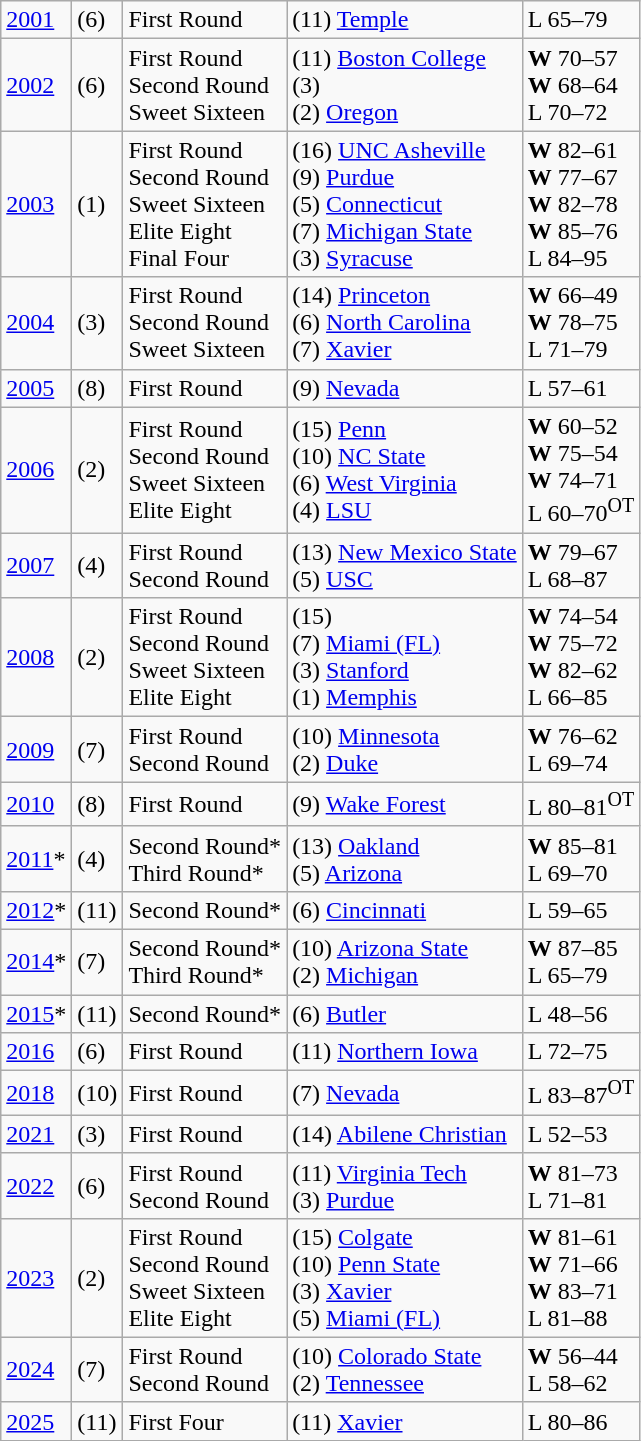<table class="wikitable">
<tr>
<td><a href='#'>2001</a></td>
<td>(6)</td>
<td>First Round</td>
<td>(11) <a href='#'>Temple</a></td>
<td>L 65–79</td>
</tr>
<tr>
<td><a href='#'>2002</a></td>
<td>(6)</td>
<td>First Round<br>Second Round<br>Sweet Sixteen</td>
<td>(11) <a href='#'>Boston College</a><br>(3) <br>(2) <a href='#'>Oregon</a></td>
<td><strong>W</strong> 70–57<br><strong>W</strong> 68–64<br>L 70–72</td>
</tr>
<tr>
<td><a href='#'>2003</a></td>
<td>(1)</td>
<td>First Round<br>Second Round<br>Sweet Sixteen<br>Elite Eight<br>Final Four</td>
<td>(16) <a href='#'>UNC Asheville</a><br>(9) <a href='#'>Purdue</a><br>(5) <a href='#'>Connecticut</a><br>(7) <a href='#'>Michigan State</a><br>(3) <a href='#'>Syracuse</a></td>
<td><strong>W</strong> 82–61<br><strong>W</strong> 77–67<br><strong>W</strong> 82–78<br><strong>W</strong> 85–76<br>L 84–95</td>
</tr>
<tr>
<td><a href='#'>2004</a></td>
<td>(3)</td>
<td>First Round<br>Second Round<br>Sweet Sixteen</td>
<td>(14) <a href='#'>Princeton</a><br>(6) <a href='#'>North Carolina</a><br>(7) <a href='#'>Xavier</a></td>
<td><strong>W</strong> 66–49<br><strong>W</strong> 78–75<br>L 71–79</td>
</tr>
<tr>
<td><a href='#'>2005</a></td>
<td>(8)</td>
<td>First Round</td>
<td>(9) <a href='#'>Nevada</a></td>
<td>L 57–61</td>
</tr>
<tr>
<td><a href='#'>2006</a></td>
<td>(2)</td>
<td>First Round<br>Second Round<br>Sweet Sixteen<br>Elite Eight</td>
<td>(15) <a href='#'>Penn</a><br>(10) <a href='#'>NC State</a><br>(6) <a href='#'>West Virginia</a><br>(4) <a href='#'>LSU</a></td>
<td><strong>W</strong> 60–52<br><strong>W</strong> 75–54<br><strong>W</strong> 74–71<br>L 60–70<sup>OT</sup></td>
</tr>
<tr>
<td><a href='#'>2007</a></td>
<td>(4)</td>
<td>First Round<br>Second Round</td>
<td>(13) <a href='#'>New Mexico State</a><br>(5) <a href='#'>USC</a></td>
<td><strong>W</strong> 79–67<br>L 68–87</td>
</tr>
<tr>
<td><a href='#'>2008</a></td>
<td>(2)</td>
<td>First Round<br>Second Round<br>Sweet Sixteen<br>Elite Eight</td>
<td>(15) <br>(7) <a href='#'>Miami (FL)</a><br>(3) <a href='#'>Stanford</a><br>(1) <a href='#'>Memphis</a></td>
<td><strong>W</strong> 74–54<br><strong>W</strong> 75–72<br><strong>W</strong> 82–62<br>L 66–85</td>
</tr>
<tr>
<td><a href='#'>2009</a></td>
<td>(7)</td>
<td>First Round<br>Second Round</td>
<td>(10) <a href='#'>Minnesota</a><br>(2) <a href='#'>Duke</a></td>
<td><strong>W</strong> 76–62<br>L 69–74</td>
</tr>
<tr>
<td><a href='#'>2010</a></td>
<td>(8)</td>
<td>First Round</td>
<td>(9) <a href='#'>Wake Forest</a></td>
<td>L 80–81<sup>OT</sup></td>
</tr>
<tr>
<td><a href='#'>2011</a>*</td>
<td>(4)</td>
<td>Second Round*<br>Third Round*</td>
<td>(13) <a href='#'>Oakland</a><br>(5) <a href='#'>Arizona</a></td>
<td><strong>W</strong> 85–81<br>L 69–70</td>
</tr>
<tr>
<td><a href='#'>2012</a>*</td>
<td>(11)</td>
<td>Second Round*</td>
<td>(6) <a href='#'>Cincinnati</a></td>
<td>L 59–65</td>
</tr>
<tr>
<td><a href='#'>2014</a>*</td>
<td>(7)</td>
<td>Second Round*<br>Third Round*</td>
<td>(10) <a href='#'>Arizona State</a><br>(2) <a href='#'>Michigan</a></td>
<td><strong>W</strong> 87–85<br>L 65–79</td>
</tr>
<tr>
<td><a href='#'>2015</a>*</td>
<td>(11)</td>
<td>Second Round*</td>
<td>(6) <a href='#'>Butler</a></td>
<td>L 48–56</td>
</tr>
<tr>
<td><a href='#'>2016</a></td>
<td>(6)</td>
<td>First Round</td>
<td>(11) <a href='#'>Northern Iowa</a></td>
<td>L 72–75</td>
</tr>
<tr>
<td><a href='#'>2018</a></td>
<td>(10)</td>
<td>First Round</td>
<td>(7) <a href='#'>Nevada</a></td>
<td>L 83–87<sup>OT</sup></td>
</tr>
<tr>
<td><a href='#'>2021</a></td>
<td>(3)</td>
<td>First Round</td>
<td>(14) <a href='#'>Abilene Christian</a></td>
<td>L 52–53</td>
</tr>
<tr>
<td><a href='#'>2022</a></td>
<td>(6)</td>
<td>First Round<br>Second Round</td>
<td>(11) <a href='#'>Virginia Tech</a><br>(3) <a href='#'>Purdue</a></td>
<td><strong>W</strong> 81–73<br> L 71–81</td>
</tr>
<tr>
<td><a href='#'>2023</a></td>
<td>(2)</td>
<td>First Round<br>Second Round<br>Sweet Sixteen<br>Elite Eight</td>
<td>(15) <a href='#'>Colgate</a><br> (10) <a href='#'>Penn State</a><br> (3) <a href='#'>Xavier</a><br> (5) <a href='#'>Miami (FL)</a></td>
<td><strong>W</strong> 81–61<br> <strong>W</strong> 71–66<br> <strong>W</strong> 83–71<br> L 81–88</td>
</tr>
<tr>
<td><a href='#'>2024</a></td>
<td>(7)</td>
<td>First Round<br>Second Round</td>
<td>(10) <a href='#'>Colorado State</a><br> (2) <a href='#'>Tennessee</a></td>
<td><strong>W</strong> 56–44<br> L 58–62</td>
</tr>
<tr>
<td><a href='#'>2025</a></td>
<td>(11)</td>
<td>First Four</td>
<td>(11) <a href='#'>Xavier</a></td>
<td>L 80–86</td>
</tr>
</table>
